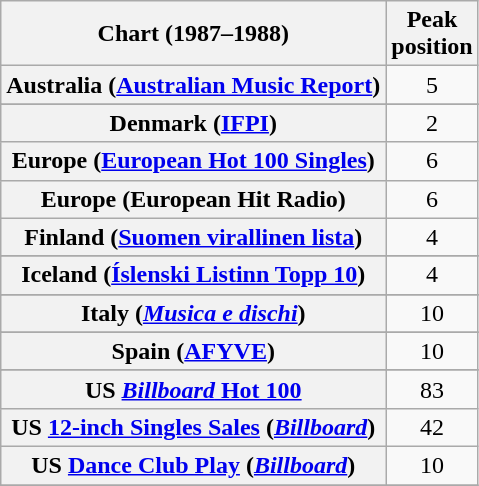<table class="wikitable sortable plainrowheaders" style="text-align:center">
<tr>
<th>Chart (1987–1988)</th>
<th>Peak<br>position</th>
</tr>
<tr>
<th scope="row">Australia (<a href='#'>Australian Music Report</a>)</th>
<td>5</td>
</tr>
<tr>
</tr>
<tr>
</tr>
<tr>
<th scope="row">Denmark (<a href='#'>IFPI</a>)</th>
<td>2</td>
</tr>
<tr>
<th scope="row">Europe (<a href='#'>European Hot 100 Singles</a>)</th>
<td>6</td>
</tr>
<tr>
<th scope="row">Europe (European Hit Radio)</th>
<td>6</td>
</tr>
<tr>
<th scope="row">Finland (<a href='#'>Suomen virallinen lista</a>)</th>
<td>4</td>
</tr>
<tr>
</tr>
<tr>
<th scope="row">Iceland (<a href='#'>Íslenski Listinn Topp 10</a>)</th>
<td>4</td>
</tr>
<tr>
</tr>
<tr>
<th scope="row">Italy (<em><a href='#'>Musica e dischi</a></em>)</th>
<td align="center">10</td>
</tr>
<tr>
</tr>
<tr>
</tr>
<tr>
</tr>
<tr>
</tr>
<tr>
<th scope="row">Spain (<a href='#'>AFYVE</a>)</th>
<td>10</td>
</tr>
<tr>
</tr>
<tr>
</tr>
<tr>
</tr>
<tr>
<th scope="row">US <a href='#'><em>Billboard</em> Hot 100</a></th>
<td>83</td>
</tr>
<tr>
<th scope="row">US <a href='#'>12-inch Singles Sales</a> (<em><a href='#'>Billboard</a></em>)</th>
<td>42</td>
</tr>
<tr>
<th scope="row">US <a href='#'>Dance Club Play</a> (<em><a href='#'>Billboard</a></em>)</th>
<td>10</td>
</tr>
<tr>
</tr>
</table>
